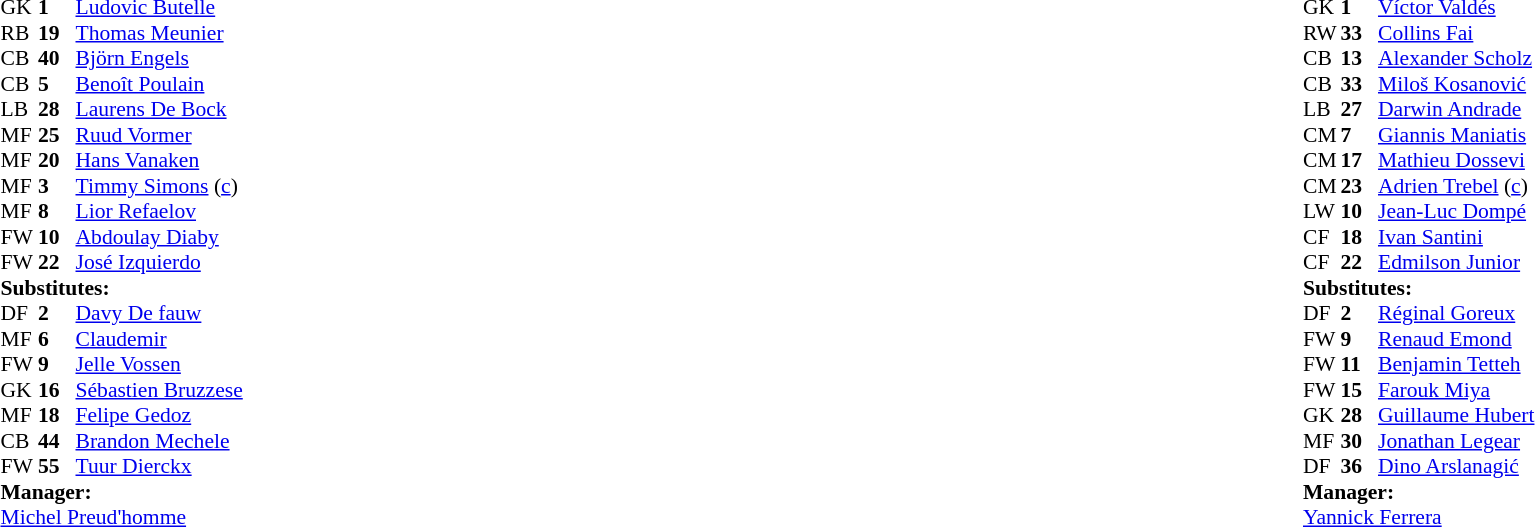<table width="100%">
<tr>
<td valign="top" width="50%"><br><table style="font-size: 90%" cellspacing="0" cellpadding="0">
<tr>
<th width="25"></th>
<th width="25"></th>
</tr>
<tr>
<td>GK</td>
<td><strong>1</strong></td>
<td> <a href='#'>Ludovic Butelle</a></td>
</tr>
<tr>
<td>RB</td>
<td><strong>19</strong></td>
<td> <a href='#'>Thomas Meunier</a></td>
</tr>
<tr>
<td>CB</td>
<td><strong>40</strong></td>
<td> <a href='#'>Björn Engels</a></td>
</tr>
<tr>
<td>CB</td>
<td><strong>5</strong></td>
<td> <a href='#'>Benoît Poulain</a></td>
</tr>
<tr>
<td>LB</td>
<td><strong>28</strong></td>
<td> <a href='#'>Laurens De Bock</a></td>
</tr>
<tr>
<td>MF</td>
<td><strong>25</strong></td>
<td> <a href='#'>Ruud Vormer</a></td>
<td></td>
<td></td>
</tr>
<tr>
<td>MF</td>
<td><strong>20</strong></td>
<td> <a href='#'>Hans Vanaken</a></td>
<td></td>
<td></td>
</tr>
<tr>
<td>MF</td>
<td><strong>3</strong></td>
<td> <a href='#'>Timmy Simons</a> (<a href='#'>c</a>)</td>
<td></td>
</tr>
<tr>
<td>MF</td>
<td><strong>8</strong></td>
<td> <a href='#'>Lior Refaelov</a></td>
</tr>
<tr>
<td>FW</td>
<td><strong>10</strong></td>
<td> <a href='#'>Abdoulay Diaby</a></td>
<td></td>
</tr>
<tr>
<td>FW</td>
<td><strong>22</strong></td>
<td> <a href='#'>José Izquierdo</a></td>
<td></td>
<td></td>
</tr>
<tr>
<td colspan=4><strong>Substitutes:</strong></td>
</tr>
<tr>
<td>DF</td>
<td><strong>2</strong></td>
<td> <a href='#'>Davy De fauw</a></td>
</tr>
<tr>
<td>MF</td>
<td><strong>6</strong></td>
<td> <a href='#'>Claudemir</a></td>
</tr>
<tr>
<td>FW</td>
<td><strong>9</strong></td>
<td> <a href='#'>Jelle Vossen</a></td>
<td></td>
<td></td>
</tr>
<tr>
<td>GK</td>
<td><strong>16</strong></td>
<td> <a href='#'>Sébastien Bruzzese</a></td>
</tr>
<tr>
<td>MF</td>
<td><strong>18</strong></td>
<td> <a href='#'>Felipe Gedoz</a></td>
<td></td>
<td></td>
</tr>
<tr>
<td>CB</td>
<td><strong>44</strong></td>
<td> <a href='#'>Brandon Mechele</a></td>
</tr>
<tr>
<td>FW</td>
<td><strong>55</strong></td>
<td> <a href='#'>Tuur Dierckx</a></td>
<td></td>
<td></td>
</tr>
<tr>
<td colspan=4><strong>Manager:</strong></td>
</tr>
<tr>
<td colspan="4"> <a href='#'>Michel Preud'homme</a></td>
</tr>
</table>
</td>
<td valign="top"></td>
<td valign="top" width="50%"><br><table style="font-size: 90%" cellspacing="0" cellpadding="0" align=center>
<tr>
<th width="25"></th>
<th width="25"></th>
</tr>
<tr>
<td>GK</td>
<td><strong>1</strong></td>
<td> <a href='#'>Víctor Valdés</a></td>
<td></td>
</tr>
<tr>
<td>RW</td>
<td><strong>33</strong></td>
<td> <a href='#'>Collins Fai</a></td>
</tr>
<tr>
<td>CB</td>
<td><strong>13</strong></td>
<td> <a href='#'>Alexander Scholz</a></td>
</tr>
<tr>
<td>CB</td>
<td><strong>33</strong></td>
<td> <a href='#'>Miloš Kosanović</a></td>
</tr>
<tr>
<td>LB</td>
<td><strong>27</strong></td>
<td> <a href='#'>Darwin Andrade</a></td>
<td></td>
</tr>
<tr>
<td>CM</td>
<td><strong>7</strong></td>
<td> <a href='#'>Giannis Maniatis</a></td>
</tr>
<tr>
<td>CM</td>
<td><strong>17</strong></td>
<td> <a href='#'>Mathieu Dossevi</a></td>
</tr>
<tr>
<td>CM</td>
<td><strong>23</strong></td>
<td> <a href='#'>Adrien Trebel</a> (<a href='#'>c</a>)</td>
<td></td>
<td></td>
</tr>
<tr>
<td>LW</td>
<td><strong>10</strong></td>
<td> <a href='#'>Jean-Luc Dompé</a></td>
</tr>
<tr>
<td>CF</td>
<td><strong>18</strong></td>
<td> <a href='#'>Ivan Santini</a></td>
<td></td>
<td></td>
</tr>
<tr>
<td>CF</td>
<td><strong>22</strong></td>
<td> <a href='#'>Edmilson Junior</a></td>
<td></td>
<td></td>
</tr>
<tr>
<td colspan=4><strong>Substitutes:</strong></td>
</tr>
<tr>
<td>DF</td>
<td><strong>2</strong></td>
<td> <a href='#'>Réginal Goreux</a></td>
</tr>
<tr>
<td>FW</td>
<td><strong>9</strong></td>
<td> <a href='#'>Renaud Emond</a></td>
<td></td>
<td></td>
</tr>
<tr>
<td>FW</td>
<td><strong>11</strong></td>
<td> <a href='#'>Benjamin Tetteh</a></td>
</tr>
<tr>
<td>FW</td>
<td><strong>15</strong></td>
<td> <a href='#'>Farouk Miya</a></td>
</tr>
<tr>
<td>GK</td>
<td><strong>28</strong></td>
<td> <a href='#'>Guillaume Hubert</a></td>
</tr>
<tr>
<td>MF</td>
<td><strong>30</strong></td>
<td> <a href='#'>Jonathan Legear</a></td>
<td></td>
<td></td>
</tr>
<tr>
<td>DF</td>
<td><strong>36</strong></td>
<td> <a href='#'>Dino Arslanagić</a></td>
<td></td>
<td></td>
</tr>
<tr>
<td colspan=4><strong>Manager:</strong></td>
</tr>
<tr>
<td colspan="4"> <a href='#'>Yannick Ferrera</a></td>
</tr>
</table>
</td>
</tr>
</table>
